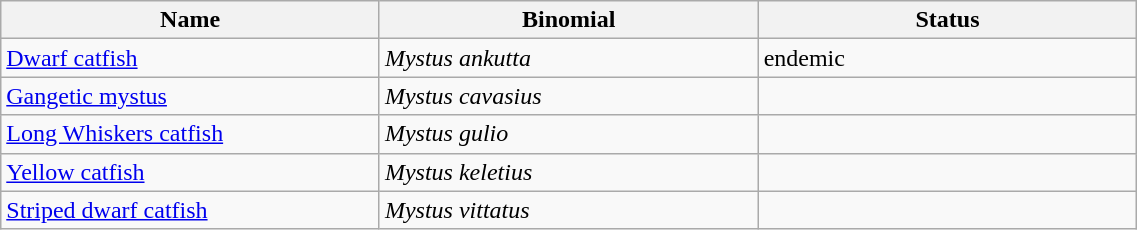<table width=60% class="wikitable">
<tr>
<th width=20%>Name</th>
<th width=20%>Binomial</th>
<th width=20%>Status</th>
</tr>
<tr>
<td><a href='#'>Dwarf catfish</a></td>
<td><em>Mystus ankutta</em></td>
<td>endemic</td>
</tr>
<tr>
<td><a href='#'>Gangetic mystus</a></td>
<td><em>Mystus cavasius</em></td>
<td></td>
</tr>
<tr>
<td><a href='#'>Long Whiskers catfish</a></td>
<td><em>Mystus gulio</em></td>
<td></td>
</tr>
<tr>
<td><a href='#'>Yellow catfish</a></td>
<td><em>Mystus keletius</em></td>
<td></td>
</tr>
<tr>
<td><a href='#'>Striped dwarf catfish</a></td>
<td><em>Mystus vittatus</em></td>
<td></td>
</tr>
</table>
